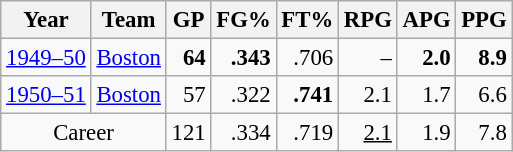<table class="wikitable sortable" style="font-size:95%; text-align:right;">
<tr>
<th>Year</th>
<th>Team</th>
<th>GP</th>
<th>FG%</th>
<th>FT%</th>
<th>RPG</th>
<th>APG</th>
<th>PPG</th>
</tr>
<tr>
<td style="text-align:left;"><a href='#'>1949–50</a></td>
<td style="text-align:left;"><a href='#'>Boston</a></td>
<td><strong>64</strong></td>
<td><strong>.343</strong></td>
<td>.706</td>
<td>–</td>
<td><strong>2.0</strong></td>
<td><strong>8.9</strong></td>
</tr>
<tr>
<td style="text-align:left;"><a href='#'>1950–51</a></td>
<td style="text-align:left;"><a href='#'>Boston</a></td>
<td>57</td>
<td>.322</td>
<td><strong>.741</strong></td>
<td>2.1</td>
<td>1.7</td>
<td>6.6</td>
</tr>
<tr>
<td colspan="2" style="text-align:center;">Career</td>
<td>121</td>
<td>.334</td>
<td>.719</td>
<td><u>2.1</u></td>
<td>1.9</td>
<td>7.8</td>
</tr>
</table>
